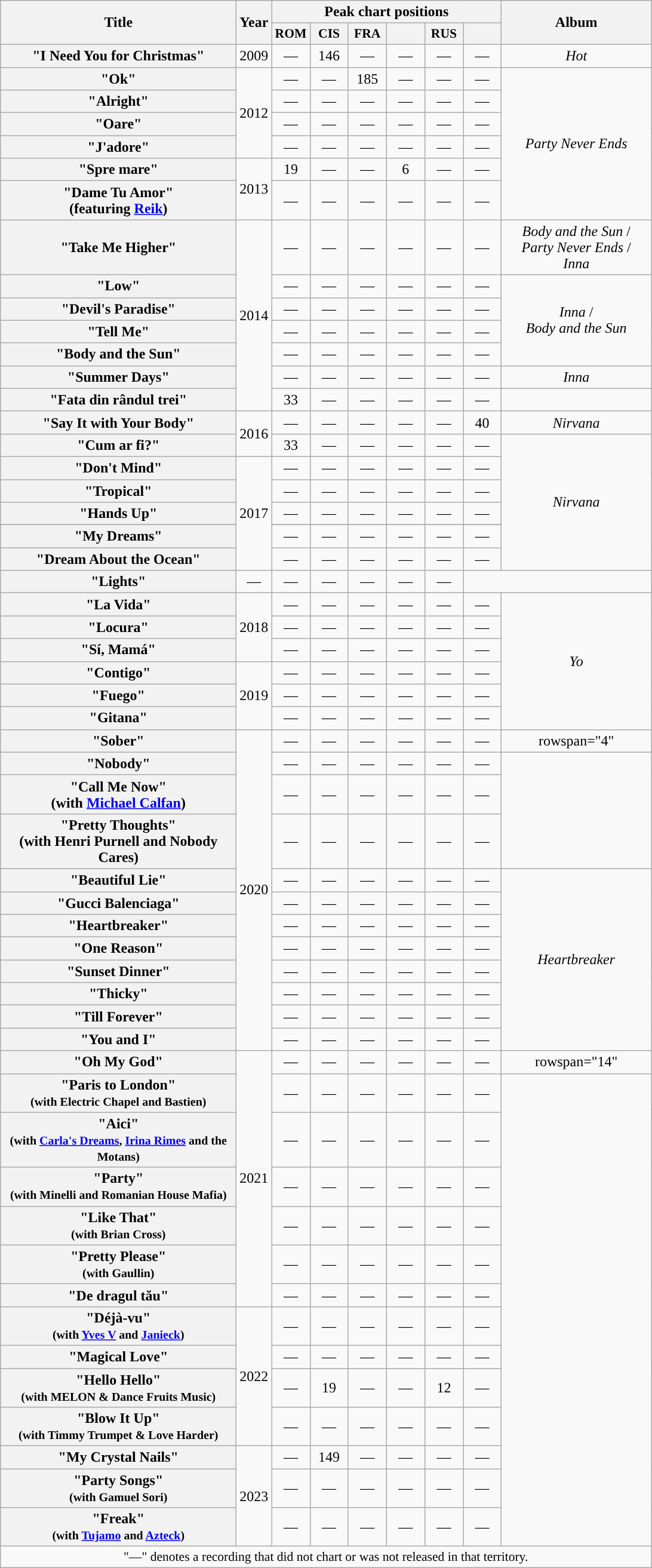<table class="wikitable plainrowheaders" style="text-align:center;">
<tr>
<th scope="col" rowspan="2" style="width:16em;">Title</th>
<th scope="col" rowspan="2" style="width:1em;">Year</th>
<th scope="col" colspan="6" style="width:5em;">Peak chart positions</th>
<th scope="col" rowspan="2" style="width:10em;">Album</th>
</tr>
<tr>
<th scope="col" style="width:2.5em;font-size:90%;">ROM<br></th>
<th scope="col" style="width:2.5em;font-size:90%;">CIS<br></th>
<th scope="col" style="width:2.5em;font-size:90%;">FRA<br></th>
<th scope="col" style="width:2.5em;font-size:90%;"><a href='#'></a><br></th>
<th scope="col" style="width:2.5em;font-size:90%;">RUS<br></th>
<th scope="col" style="width:2.5em;font-size:90%;"><a href='#'></a><br></th>
</tr>
<tr>
<th scope="row">"I Need You for Christmas"</th>
<td rowspan="1">2009</td>
<td>—</td>
<td>146</td>
<td>—</td>
<td>—</td>
<td>—</td>
<td>—</td>
<td><em>Hot</em></td>
</tr>
<tr>
<th scope="row">"Ok"</th>
<td rowspan="4">2012</td>
<td>—</td>
<td>—</td>
<td>185</td>
<td>—</td>
<td>—</td>
<td>—</td>
<td rowspan="6"><em>Party Never Ends</em></td>
</tr>
<tr>
<th scope="row">"Alright"</th>
<td>—</td>
<td>—</td>
<td>—</td>
<td>—</td>
<td>—</td>
<td>—</td>
</tr>
<tr>
<th scope="row">"Oare"</th>
<td>—</td>
<td>—</td>
<td>—</td>
<td>—</td>
<td>—</td>
<td>—</td>
</tr>
<tr>
<th scope="row">"J'adore"</th>
<td>—</td>
<td>—</td>
<td>—</td>
<td>—</td>
<td>—</td>
<td>—</td>
</tr>
<tr>
<th scope="row">"Spre mare"</th>
<td rowspan="2">2013</td>
<td>19</td>
<td>—</td>
<td>—</td>
<td>6</td>
<td>—</td>
<td>—</td>
</tr>
<tr>
<th scope="row">"Dame Tu Amor"<br><span>(featuring <a href='#'>Reik</a>)</span></th>
<td>—</td>
<td>—</td>
<td>—</td>
<td>—</td>
<td>—</td>
<td>—</td>
</tr>
<tr>
<th scope="row">"Take Me Higher"</th>
<td rowspan="7">2014</td>
<td>—</td>
<td>—</td>
<td>—</td>
<td>—</td>
<td>—</td>
<td>—</td>
<td><em>Body and the Sun</em> /<br><em>Party Never Ends</em> /<br> <em>Inna</em></td>
</tr>
<tr>
<th scope="row">"Low"</th>
<td>—</td>
<td>—</td>
<td>—</td>
<td>—</td>
<td>—</td>
<td>—</td>
<td rowspan="4"><em>Inna</em> /<br><em>Body and the Sun</em></td>
</tr>
<tr>
<th scope="row">"Devil's Paradise"</th>
<td>—</td>
<td>—</td>
<td>—</td>
<td>—</td>
<td>—</td>
<td>—</td>
</tr>
<tr>
<th scope="row">"Tell Me"</th>
<td>—</td>
<td>—</td>
<td>—</td>
<td>—</td>
<td>—</td>
<td>—</td>
</tr>
<tr>
<th scope="row">"Body and the Sun"</th>
<td>—</td>
<td>—</td>
<td>—</td>
<td>—</td>
<td>—</td>
<td>—</td>
</tr>
<tr>
<th scope="row">"Summer Days"</th>
<td>—</td>
<td>—</td>
<td>—</td>
<td>—</td>
<td>—</td>
<td>—</td>
<td><em>Inna</em></td>
</tr>
<tr>
<th scope="row">"Fata din rândul trei"</th>
<td>33</td>
<td>—</td>
<td>—</td>
<td>—</td>
<td>—</td>
<td>—</td>
<td></td>
</tr>
<tr>
<th scope="row">"Say It with Your Body"</th>
<td rowspan="2">2016</td>
<td>—</td>
<td>—</td>
<td>—</td>
<td>—</td>
<td>—</td>
<td>40</td>
<td><em>Nirvana</em></td>
</tr>
<tr>
<th scope="row">"Cum ar fi?"<br></th>
<td>33</td>
<td>—</td>
<td>—</td>
<td>—</td>
<td>—</td>
<td>—</td>
<td rowspan="7"><em>Nirvana</em></td>
</tr>
<tr>
<th scope="row">"Don't Mind"</th>
<td rowspan="6">2017</td>
<td>—</td>
<td>—</td>
<td>—</td>
<td>—</td>
<td>—</td>
<td>—</td>
</tr>
<tr>
<th scope="row">"Tropical"</th>
<td>—</td>
<td>—</td>
<td>—</td>
<td>—</td>
<td>—</td>
<td>—</td>
</tr>
<tr>
<th scope="row">"Hands Up"</th>
<td>—</td>
<td>—</td>
<td>—</td>
<td>—</td>
<td>—</td>
<td>—</td>
</tr>
<tr>
</tr>
<tr>
<th scope="row">"My Dreams"</th>
<td>—</td>
<td>—</td>
<td>—</td>
<td>—</td>
<td>—</td>
<td>—</td>
</tr>
<tr>
<th scope="row">"Dream About the Ocean"</th>
<td>—</td>
<td>—</td>
<td>—</td>
<td>—</td>
<td>—</td>
<td>—</td>
</tr>
<tr>
<th scope="row">"Lights"</th>
<td>—</td>
<td>—</td>
<td>—</td>
<td>—</td>
<td>—</td>
<td>—</td>
</tr>
<tr>
<th scope="row">"La Vida"</th>
<td rowspan="3">2018</td>
<td>—</td>
<td>—</td>
<td>—</td>
<td>—</td>
<td>—</td>
<td>—</td>
<td rowspan="6"><em>Yo</em></td>
</tr>
<tr>
<th scope="row">"Locura"</th>
<td>—</td>
<td>—</td>
<td>—</td>
<td>—</td>
<td>—</td>
<td>—</td>
</tr>
<tr>
<th scope="row">"Sí, Mamá"</th>
<td>—</td>
<td>—</td>
<td>—</td>
<td>—</td>
<td>—</td>
<td>—</td>
</tr>
<tr>
<th scope="row">"Contigo"</th>
<td rowspan="3">2019</td>
<td>—</td>
<td>—</td>
<td>—</td>
<td>—</td>
<td>—</td>
<td>—</td>
</tr>
<tr>
<th scope="row">"Fuego"</th>
<td>—</td>
<td>—</td>
<td>—</td>
<td>—</td>
<td>—</td>
<td>—</td>
</tr>
<tr>
<th scope="row">"Gitana"</th>
<td>—</td>
<td>—</td>
<td>—</td>
<td>—</td>
<td>—</td>
<td>—</td>
</tr>
<tr>
<th scope="row">"Sober"</th>
<td rowspan="12">2020</td>
<td>—</td>
<td>—</td>
<td>—</td>
<td>—</td>
<td>—</td>
<td>—</td>
<td>rowspan="4" </td>
</tr>
<tr>
<th scope="row">"Nobody"</th>
<td>—</td>
<td>—</td>
<td>—</td>
<td>—</td>
<td>—</td>
<td>—</td>
</tr>
<tr>
<th scope="row">"Call Me Now"<br><span>(with <a href='#'>Michael Calfan</a>)</span></th>
<td>—</td>
<td>—</td>
<td>—</td>
<td>—</td>
<td>—</td>
<td>—</td>
</tr>
<tr>
<th scope="row">"Pretty Thoughts"<br><span>(with Henri Purnell and Nobody Cares)</span></th>
<td>—</td>
<td>—</td>
<td>—</td>
<td>—</td>
<td>—</td>
<td>—</td>
</tr>
<tr>
<th scope="row">"Beautiful Lie"</th>
<td>—</td>
<td>—</td>
<td>—</td>
<td>—</td>
<td>—</td>
<td>—</td>
<td rowspan="8"><em>Heartbreaker</em></td>
</tr>
<tr>
<th scope="row">"Gucci Balenciaga"</th>
<td>—</td>
<td>—</td>
<td>—</td>
<td>—</td>
<td>—</td>
<td>—</td>
</tr>
<tr>
<th scope="row">"Heartbreaker"</th>
<td>—</td>
<td>—</td>
<td>—</td>
<td>—</td>
<td>—</td>
<td>—</td>
</tr>
<tr>
<th scope="row">"One Reason"</th>
<td>—</td>
<td>—</td>
<td>—</td>
<td>—</td>
<td>—</td>
<td>—</td>
</tr>
<tr>
<th scope="row">"Sunset Dinner"</th>
<td>—</td>
<td>—</td>
<td>—</td>
<td>—</td>
<td>—</td>
<td>—</td>
</tr>
<tr>
<th scope="row">"Thicky"</th>
<td>—</td>
<td>—</td>
<td>—</td>
<td>—</td>
<td>—</td>
<td>—</td>
</tr>
<tr>
<th scope="row">"Till Forever"</th>
<td>—</td>
<td>—</td>
<td>—</td>
<td>—</td>
<td>—</td>
<td>—</td>
</tr>
<tr>
<th scope="row">"You and I"</th>
<td>—</td>
<td>—</td>
<td>—</td>
<td>—</td>
<td>—</td>
<td>—</td>
</tr>
<tr>
<th scope="row">"Oh My God"</th>
<td rowspan="7">2021</td>
<td>—</td>
<td>—</td>
<td>—</td>
<td>—</td>
<td>—</td>
<td>—</td>
<td>rowspan="14" </td>
</tr>
<tr>
<th scope="row">"Paris to London"<br><small>(with Electric Chapel and Bastien)</small></th>
<td>—</td>
<td>—</td>
<td>—</td>
<td>—</td>
<td>—</td>
<td>—</td>
</tr>
<tr>
<th scope="row">"Aici"<br><small>(with <a href='#'>Carla's Dreams</a>, <a href='#'>Irina Rimes</a> and the Motans)</small></th>
<td>—</td>
<td>—</td>
<td>—</td>
<td>—</td>
<td>—</td>
<td>—</td>
</tr>
<tr>
<th scope="row">"Party"<br><small>(with Minelli and Romanian House Mafia)</small></th>
<td>—</td>
<td>—</td>
<td>—</td>
<td>—</td>
<td>—</td>
<td>—</td>
</tr>
<tr>
<th scope="row">"Like That"<br><small>(with Brian Cross)</small></th>
<td>—</td>
<td>—</td>
<td>—</td>
<td>—</td>
<td>—</td>
<td>—</td>
</tr>
<tr>
<th scope="row">"Pretty Please"<br><small>(with Gaullin)</small></th>
<td>—</td>
<td>—</td>
<td>—</td>
<td>—</td>
<td>—</td>
<td>—</td>
</tr>
<tr>
<th scope="row">"De dragul tău"</th>
<td>—</td>
<td>—</td>
<td>—</td>
<td>—</td>
<td>—</td>
<td>—</td>
</tr>
<tr>
<th scope="row">"Déjà-vu"<br><small>(with <a href='#'>Yves V</a> and <a href='#'>Janieck</a>)</small></th>
<td rowspan="4">2022</td>
<td>—</td>
<td>—</td>
<td>—</td>
<td>—</td>
<td>—</td>
<td>—</td>
</tr>
<tr>
<th scope="row">"Magical Love"</th>
<td>—</td>
<td>—</td>
<td>—</td>
<td>—</td>
<td>—</td>
<td>—</td>
</tr>
<tr>
<th scope="row">"Hello Hello"<br><small>(with MELON & Dance Fruits Music)</small></th>
<td>—</td>
<td>19</td>
<td>—</td>
<td>—</td>
<td>12</td>
<td>—</td>
</tr>
<tr>
<th scope="row">"Blow It Up"<br><small>(with Timmy Trumpet & Love Harder)</small></th>
<td>—</td>
<td>—</td>
<td>—</td>
<td>—</td>
<td>—</td>
<td>—</td>
</tr>
<tr>
<th scope="row">"My Crystal Nails"</th>
<td rowspan="3">2023</td>
<td>—</td>
<td>149</td>
<td>—</td>
<td>—</td>
<td>—</td>
<td>—</td>
</tr>
<tr>
<th scope=row>"Party Songs"<br><small>(with Gamuel Sori)</small></th>
<td>—</td>
<td>—</td>
<td>—</td>
<td>—</td>
<td>—</td>
<td>—</td>
</tr>
<tr>
<th scope=row>"Freak"<br><small>(with <a href='#'>Tujamo</a> and <a href='#'>Azteck</a>)</small></th>
<td>—</td>
<td>—</td>
<td>—</td>
<td>—</td>
<td>—</td>
<td>—</td>
</tr>
<tr>
<td colspan="10" style="font-size:90%">"—" denotes a recording that did not chart or was not released in that territory.</td>
</tr>
</table>
